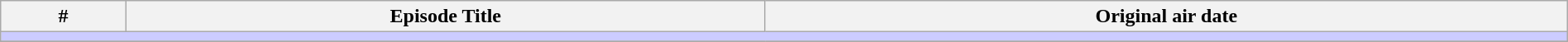<table class="wikitable" width="100%">
<tr>
<th width="8%">#</th>
<th>Episode Title</th>
<th>Original air date</th>
</tr>
<tr>
<td colspan="5" bgcolor="#CCF"></td>
</tr>
<tr>
</tr>
</table>
